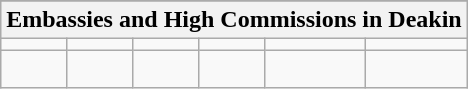<table class="wikitable" style="margin:1em auto;">
<tr>
</tr>
<tr>
<th colspan=6>Embassies and High Commissions in Deakin</th>
</tr>
<tr>
<td></td>
<td></td>
<td></td>
<td></td>
<td></td>
<td></td>
</tr>
<tr>
<td></td>
<td></td>
<td></td>
<td></td>
<td> </td>
<td> </td>
</tr>
</table>
